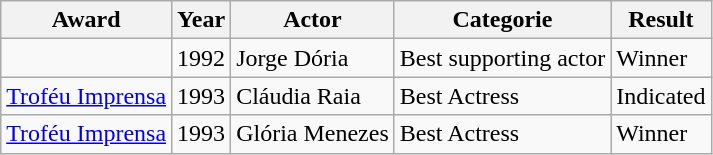<table class="wikitable">
<tr>
<th>Award</th>
<th>Year</th>
<th>Actor</th>
<th>Categorie</th>
<th>Result</th>
</tr>
<tr>
<td></td>
<td>1992</td>
<td>Jorge Dória</td>
<td>Best supporting actor</td>
<td>Winner</td>
</tr>
<tr>
<td><a href='#'>Troféu Imprensa</a></td>
<td>1993</td>
<td>Cláudia Raia</td>
<td>Best Actress</td>
<td>Indicated</td>
</tr>
<tr>
<td><a href='#'>Troféu Imprensa</a></td>
<td>1993</td>
<td>Glória Menezes</td>
<td>Best Actress</td>
<td>Winner</td>
</tr>
</table>
